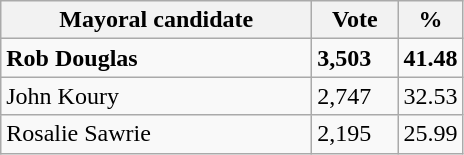<table class="wikitable">
<tr>
<th width="200px">Mayoral candidate</th>
<th width="50px">Vote</th>
<th width="30px">%</th>
</tr>
<tr>
<td><strong>Rob Douglas</strong> </td>
<td><strong>3,503</strong></td>
<td><strong>41.48</strong></td>
</tr>
<tr>
<td>John Koury</td>
<td>2,747</td>
<td>32.53</td>
</tr>
<tr>
<td>Rosalie Sawrie</td>
<td>2,195</td>
<td>25.99</td>
</tr>
</table>
